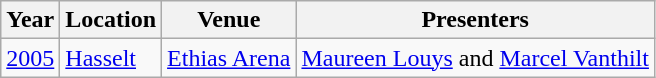<table class="wikitable">
<tr>
<th>Year</th>
<th>Location</th>
<th>Venue</th>
<th>Presenters</th>
</tr>
<tr>
<td><a href='#'>2005</a></td>
<td><a href='#'>Hasselt</a></td>
<td><a href='#'>Ethias Arena</a></td>
<td><a href='#'>Maureen Louys</a> and <a href='#'>Marcel Vanthilt</a></td>
</tr>
</table>
